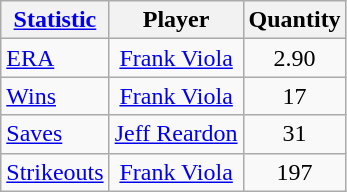<table class="wikitable" style="text-align: center;">
<tr>
<th><a href='#'>Statistic</a></th>
<th>Player</th>
<th>Quantity</th>
</tr>
<tr>
<td align="left"><a href='#'>ERA</a></td>
<td><a href='#'>Frank Viola</a></td>
<td>2.90</td>
</tr>
<tr>
<td align="left"><a href='#'>Wins</a></td>
<td><a href='#'>Frank Viola</a></td>
<td>17</td>
</tr>
<tr>
<td align="left"><a href='#'>Saves</a></td>
<td><a href='#'>Jeff Reardon</a></td>
<td>31</td>
</tr>
<tr>
<td align="left"><a href='#'>Strikeouts</a></td>
<td><a href='#'>Frank Viola</a></td>
<td>197</td>
</tr>
</table>
